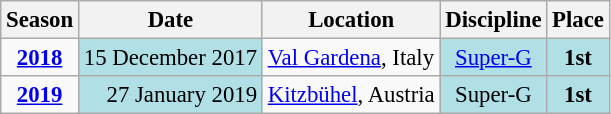<table class="wikitable" style="text-align:center; font-size:95%;">
<tr>
<th>Season</th>
<th>Date</th>
<th>Location</th>
<th>Discipline</th>
<th>Place</th>
</tr>
<tr>
<td><strong><a href='#'>2018</a></strong></td>
<td bgcolor="#BOEOE6" align="right">15 December 2017</td>
<td align=left> <a href='#'>Val Gardena</a>, Italy</td>
<td bgcolor="#BOEOE6"><a href='#'>Super-G</a></td>
<td bgcolor="#BOEOE6"><strong>1st</strong></td>
</tr>
<tr>
<td rowspan=1><strong><a href='#'>2019</a></strong></td>
<td bgcolor="#BOEOE6" align="right">27 January 2019</td>
<td align=left> <a href='#'>Kitzbühel</a>, Austria</td>
<td bgcolor="#BOEOE6">Super-G</td>
<td bgcolor="#BOEOE6"><strong>1st</strong></td>
</tr>
</table>
